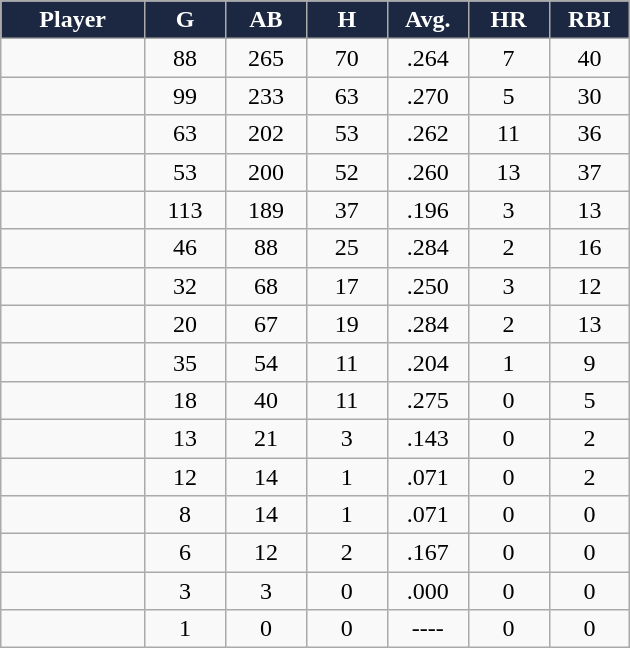<table class="wikitable sortable">
<tr>
<th style="background:#1c2841; color:white; width:16%;">Player</th>
<th style="background:#1c2841; color:white; width:9%;">G</th>
<th style="background:#1c2841; color:white; width:9%;">AB</th>
<th style="background:#1c2841; color:white; width:9%;">H</th>
<th style="background:#1c2841; color:white; width:9%;">Avg.</th>
<th style="background:#1c2841; color:white; width:9%;">HR</th>
<th style="background:#1c2841; color:white; width:9%;">RBI</th>
</tr>
<tr style="text-align:center;">
<td></td>
<td>88</td>
<td>265</td>
<td>70</td>
<td>.264</td>
<td>7</td>
<td>40</td>
</tr>
<tr style="text-align:center;">
<td></td>
<td>99</td>
<td>233</td>
<td>63</td>
<td>.270</td>
<td>5</td>
<td>30</td>
</tr>
<tr align=center>
<td></td>
<td>63</td>
<td>202</td>
<td>53</td>
<td>.262</td>
<td>11</td>
<td>36</td>
</tr>
<tr style="text-align:center;">
<td></td>
<td>53</td>
<td>200</td>
<td>52</td>
<td>.260</td>
<td>13</td>
<td>37</td>
</tr>
<tr style="text-align:center;">
<td></td>
<td>113</td>
<td>189</td>
<td>37</td>
<td>.196</td>
<td>3</td>
<td>13</td>
</tr>
<tr style="text-align:center;">
<td></td>
<td>46</td>
<td>88</td>
<td>25</td>
<td>.284</td>
<td>2</td>
<td>16</td>
</tr>
<tr style="text-align:center;">
<td></td>
<td>32</td>
<td>68</td>
<td>17</td>
<td>.250</td>
<td>3</td>
<td>12</td>
</tr>
<tr style="text-align:center;">
<td></td>
<td>20</td>
<td>67</td>
<td>19</td>
<td>.284</td>
<td>2</td>
<td>13</td>
</tr>
<tr style="text-align:center;">
<td></td>
<td>35</td>
<td>54</td>
<td>11</td>
<td>.204</td>
<td>1</td>
<td>9</td>
</tr>
<tr style="text-align:center;">
<td></td>
<td>18</td>
<td>40</td>
<td>11</td>
<td>.275</td>
<td>0</td>
<td>5</td>
</tr>
<tr style="text-align:center;">
<td></td>
<td>13</td>
<td>21</td>
<td>3</td>
<td>.143</td>
<td>0</td>
<td>2</td>
</tr>
<tr style="text-align:center;">
<td></td>
<td>12</td>
<td>14</td>
<td>1</td>
<td>.071</td>
<td>0</td>
<td>2</td>
</tr>
<tr style="text-align:center;">
<td></td>
<td>8</td>
<td>14</td>
<td>1</td>
<td>.071</td>
<td>0</td>
<td>0</td>
</tr>
<tr style="text-align:center;">
<td></td>
<td>6</td>
<td>12</td>
<td>2</td>
<td>.167</td>
<td>0</td>
<td>0</td>
</tr>
<tr style="text-align:center;">
<td></td>
<td>3</td>
<td>3</td>
<td>0</td>
<td>.000</td>
<td>0</td>
<td>0</td>
</tr>
<tr style="text-align:center;">
<td></td>
<td>1</td>
<td>0</td>
<td>0</td>
<td>----</td>
<td>0</td>
<td>0</td>
</tr>
</table>
